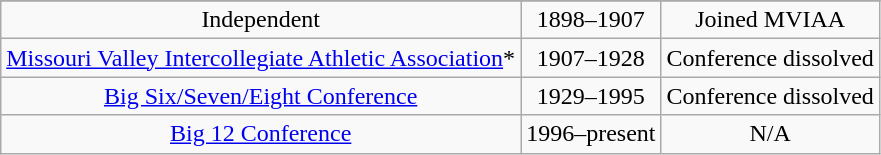<table class="wikitable" style="text-align:center">
<tr>
</tr>
<tr>
<td>Independent</td>
<td>1898–1907</td>
<td>Joined MVIAA</td>
</tr>
<tr>
<td><a href='#'>Missouri Valley Intercollegiate Athletic Association</a>*</td>
<td>1907–1928</td>
<td>Conference dissolved</td>
</tr>
<tr>
<td><a href='#'>Big Six/Seven/Eight Conference</a></td>
<td>1929–1995</td>
<td>Conference dissolved</td>
</tr>
<tr>
<td><a href='#'>Big 12 Conference</a></td>
<td>1996–present</td>
<td>N/A</td>
</tr>
</table>
